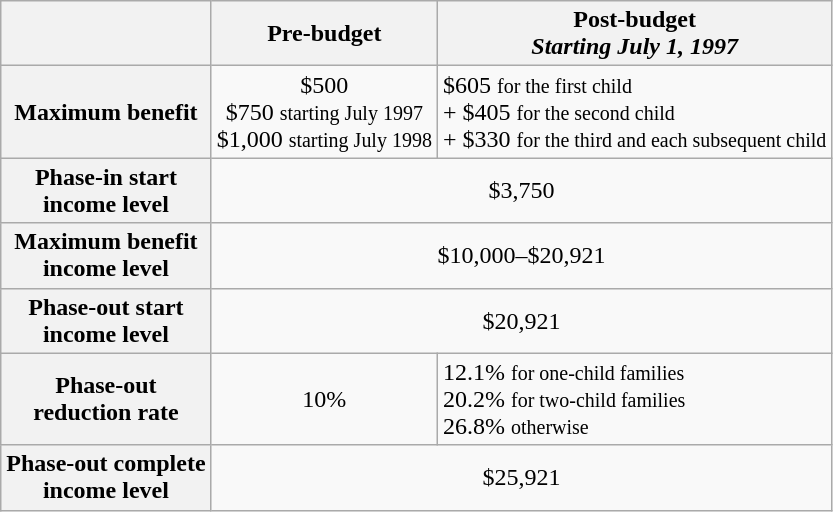<table class="wikitable" align="center">
<tr>
<th></th>
<th>Pre-budget</th>
<th>Post-budget<br><em>Starting July 1, 1997</em></th>
</tr>
<tr>
<th>Maximum benefit</th>
<td align="center">$500 <br> $750 <small>starting July 1997</small> <br> $1,000 <small>starting July 1998</small></td>
<td>$605 <small>for the first child</small> <br> + $405 <small>for the second child</small> <br> + $330 <small>for the third and each subsequent child</small></td>
</tr>
<tr>
<th>Phase-in start<br>income level</th>
<td align="center" colspan=2>$3,750</td>
</tr>
<tr>
<th>Maximum benefit<br>income level</th>
<td align="center" colspan=2>$10,000–$20,921</td>
</tr>
<tr>
<th>Phase-out start<br>income level</th>
<td align="center" colspan=2>$20,921</td>
</tr>
<tr>
<th>Phase-out<br>reduction rate</th>
<td align="center">10%</td>
<td>12.1% <small>for one-child families</small> <br> 20.2% <small>for two-child families</small> <br> 26.8% <small>otherwise</small></td>
</tr>
<tr>
<th>Phase-out complete<br>income level</th>
<td align="center" colspan=2>$25,921</td>
</tr>
</table>
